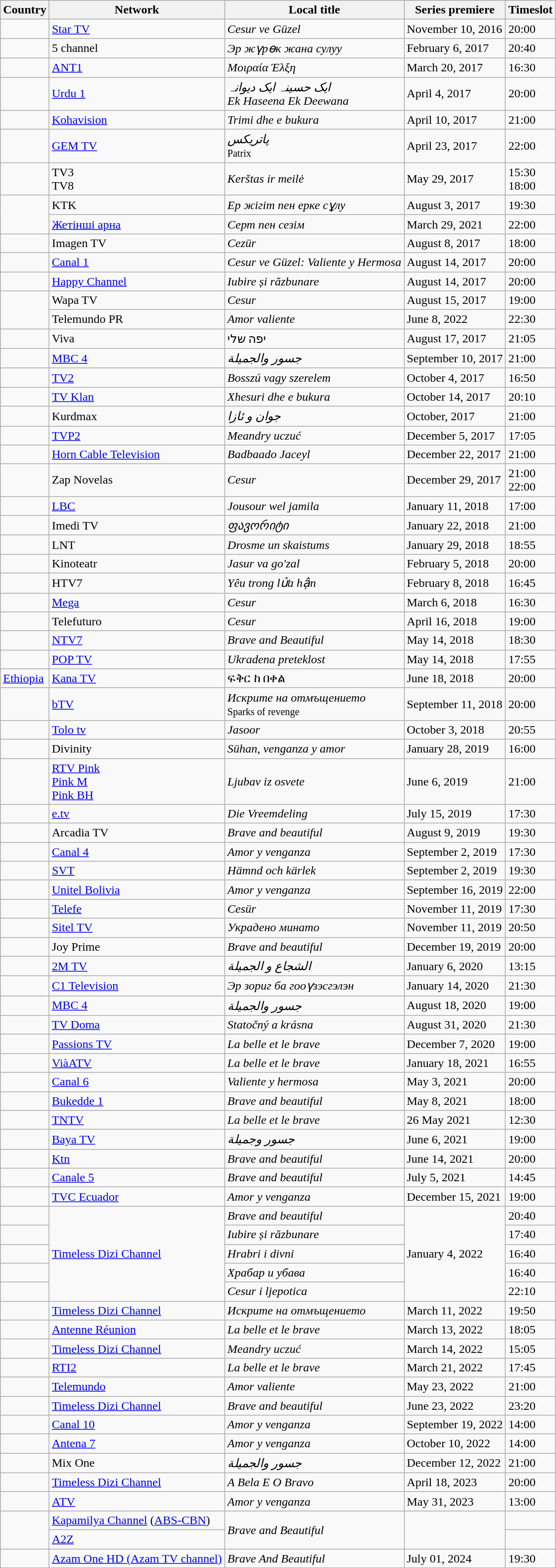<table class="sortable wikitable">
<tr>
<th>Country</th>
<th>Network</th>
<th>Local title</th>
<th>Series premiere</th>
<th>Timeslot</th>
</tr>
<tr>
<td></td>
<td><a href='#'>Star TV</a></td>
<td><em>Cesur ve Güzel</em></td>
<td>November 10, 2016</td>
<td>20:00 </td>
</tr>
<tr>
<td></td>
<td>5 channel</td>
<td><em>Эр жүрөк жана сулуу</em></td>
<td>February 6, 2017</td>
<td>20:40</td>
</tr>
<tr>
<td></td>
<td><a href='#'>ANT1</a></td>
<td><em>Μοιραία Έλξη</em></td>
<td>March 20, 2017</td>
<td>16:30 </td>
</tr>
<tr>
<td></td>
<td><a href='#'>Urdu 1</a></td>
<td><em>ایک حسینہ ایک دیوانہ</em><br><em>Ek Haseena Ek Deewana</em></td>
<td>April 4, 2017</td>
<td>20:00</td>
</tr>
<tr>
<td></td>
<td><a href='#'>Kohavision</a></td>
<td><em>Trimi dhe e bukura</em></td>
<td>April 10, 2017</td>
<td>21:00</td>
</tr>
<tr>
<td></td>
<td><a href='#'>GEM TV</a></td>
<td><em>پاتریکس</em><br><small>Patrix</small></td>
<td>April 23, 2017</td>
<td>22:00</td>
</tr>
<tr>
<td></td>
<td>TV3 <br> TV8</td>
<td><em>Kerštas ir meilė</em></td>
<td>May 29, 2017</td>
<td>15:30 <br> 18:00</td>
</tr>
<tr>
<td rowspan="2"></td>
<td>KTK</td>
<td><em>Ер жігіт пен ерке сұлу</em></td>
<td>August 3, 2017</td>
<td>19:30</td>
</tr>
<tr>
<td><a href='#'>Жетінші арна</a></td>
<td><em>Серт пен сезім</em></td>
<td>March 29, 2021</td>
<td>22:00</td>
</tr>
<tr>
<td></td>
<td>Imagen TV</td>
<td><em>Cezür</em></td>
<td>August 8, 2017</td>
<td>18:00</td>
</tr>
<tr>
<td></td>
<td><a href='#'>Canal 1</a></td>
<td><em>Cesur ve Güzel: Valiente y Hermosa </em></td>
<td>August 14, 2017</td>
<td>20:00</td>
</tr>
<tr>
<td></td>
<td><a href='#'>Happy Channel</a></td>
<td><em>Iubire și răzbunare</em></td>
<td>August 14, 2017</td>
<td>20:00</td>
</tr>
<tr>
<td rowspan="2"></td>
<td>Wapa TV</td>
<td><em>Cesur</em></td>
<td>August 15, 2017</td>
<td>19:00</td>
</tr>
<tr>
<td>Telemundo PR</td>
<td><em>Amor valiente</em></td>
<td>June 8, 2022</td>
<td>22:30</td>
</tr>
<tr>
<td></td>
<td>Viva</td>
<td>יפה שלי</td>
<td>August 17, 2017</td>
<td>21:05</td>
</tr>
<tr>
<td></td>
<td><a href='#'>MBC 4</a></td>
<td><em>جسور والجميلة</em></td>
<td>September 10, 2017</td>
<td>21:00 </td>
</tr>
<tr>
<td></td>
<td><a href='#'>TV2</a></td>
<td><em>Bosszú vagy szerelem</em></td>
<td>October 4, 2017</td>
<td>16:50</td>
</tr>
<tr>
<td></td>
<td><a href='#'>TV Klan</a></td>
<td><em>Xhesuri dhe e bukura</em></td>
<td>October 14, 2017</td>
<td>20:10 </td>
</tr>
<tr>
<td></td>
<td>Kurdmax</td>
<td><em>جوان و ئازا</em></td>
<td>October, 2017</td>
<td>21:00</td>
</tr>
<tr>
<td></td>
<td><a href='#'>TVP2</a></td>
<td><em>Meandry uczuć</em></td>
<td>December 5, 2017</td>
<td>17:05</td>
</tr>
<tr>
<td></td>
<td><a href='#'>Horn Cable Television</a></td>
<td><em>Badbaado Jaceyl</em></td>
<td>December 22, 2017</td>
<td>21:00 </td>
</tr>
<tr>
<td><br></td>
<td>Zap Novelas</td>
<td><em>Cesur</em></td>
<td>December 29, 2017</td>
<td>21:00<br>22:00</td>
</tr>
<tr>
<td></td>
<td><a href='#'>LBC</a></td>
<td><em>Jousour wel jamila</em><br></td>
<td>January 11, 2018</td>
<td>17:00</td>
</tr>
<tr>
<td></td>
<td>Imedi TV</td>
<td><em>ფავორიტი</em></td>
<td>January 22, 2018</td>
<td>21:00</td>
</tr>
<tr>
<td></td>
<td>LNT</td>
<td><em>Drosme un skaistums</em></td>
<td>January 29, 2018</td>
<td>18:55</td>
</tr>
<tr>
<td></td>
<td>Kinoteatr</td>
<td><em>Jasur va go'zal</em></td>
<td>February 5, 2018</td>
<td>20:00</td>
</tr>
<tr>
<td></td>
<td>HTV7</td>
<td><em>Yêu trong lửa hận</em></td>
<td>February 8, 2018</td>
<td>16:45</td>
</tr>
<tr>
<td></td>
<td><a href='#'>Mega</a></td>
<td><em>Cesur</em></td>
<td>March 6, 2018</td>
<td>16:30</td>
</tr>
<tr>
<td></td>
<td>Telefuturo</td>
<td><em>Cesur</em></td>
<td>April 16, 2018</td>
<td>19:00</td>
</tr>
<tr>
<td></td>
<td><a href='#'>NTV7</a></td>
<td><em>Brave and Beautiful</em></td>
<td>May 14, 2018</td>
<td>18:30</td>
</tr>
<tr>
<td></td>
<td><a href='#'>POP TV</a></td>
<td><em>Ukradena preteklost</em></td>
<td>May 14, 2018</td>
<td>17:55</td>
</tr>
<tr>
<td> <a href='#'>Ethiopia</a></td>
<td><a href='#'>Kana TV</a></td>
<td>ፍቅር ከ በቀል</td>
<td>June 18, 2018</td>
<td>20:00</td>
</tr>
<tr>
<td></td>
<td><a href='#'>bTV</a></td>
<td><em>Искрите на отмъщението</em> <br><small>Sparks of revenge</small></td>
<td>September 11, 2018</td>
<td>20:00</td>
</tr>
<tr>
<td></td>
<td><a href='#'>Tolo tv</a></td>
<td><em>Jasoor</em></td>
<td>October 3, 2018</td>
<td>20:55</td>
</tr>
<tr>
<td></td>
<td>Divinity</td>
<td><em>Sühan, venganza y amor</em></td>
<td>January 28, 2019</td>
<td>16:00</td>
</tr>
<tr>
<td><br><br></td>
<td><a href='#'>RTV Pink</a><br><a href='#'>Pink M</a><br><a href='#'>Pink BH</a></td>
<td><em>Ljubav iz osvete</em></td>
<td>June 6, 2019</td>
<td>21:00</td>
</tr>
<tr>
<td></td>
<td><a href='#'>e.tv</a></td>
<td><em>Die Vreemdeling</em></td>
<td>July 15, 2019</td>
<td>17:30</td>
</tr>
<tr>
<td></td>
<td>Arcadia TV</td>
<td><em>Brave and beautiful</em></td>
<td>August 9, 2019</td>
<td>19:30</td>
</tr>
<tr>
<td></td>
<td><a href='#'>Canal 4</a></td>
<td><em>Amor y venganza</em></td>
<td>September 2, 2019</td>
<td>17:30</td>
</tr>
<tr>
<td></td>
<td><a href='#'>SVT</a></td>
<td><em>Hämnd och kärlek</em></td>
<td>September 2, 2019</td>
<td>19:30</td>
</tr>
<tr>
<td></td>
<td><a href='#'>Unitel Bolivia</a></td>
<td><em>Amor y venganza</em></td>
<td>September 16, 2019</td>
<td>22:00</td>
</tr>
<tr>
<td></td>
<td><a href='#'>Telefe</a></td>
<td><em>Cesür</em></td>
<td>November 11, 2019</td>
<td>17:30</td>
</tr>
<tr>
<td></td>
<td><a href='#'>Sitel TV</a></td>
<td><em>Украдено минато</em></td>
<td>November 11, 2019</td>
<td>20:50</td>
</tr>
<tr>
<td></td>
<td>Joy Prime</td>
<td><em>Brave and beautiful</em></td>
<td>December 19, 2019</td>
<td>20:00</td>
</tr>
<tr>
<td></td>
<td><a href='#'>2M TV</a></td>
<td><em>الشجاع و الجميلة</em></td>
<td>January 6, 2020</td>
<td>13:15</td>
</tr>
<tr>
<td></td>
<td><a href='#'>C1 Television</a></td>
<td><em>Эр зориг ба гооүзэсгэлэн</em></td>
<td>January 14, 2020</td>
<td>21:30</td>
</tr>
<tr>
<td></td>
<td><a href='#'>MBC 4</a></td>
<td><em>جسور والجميلة</em></td>
<td>August 18, 2020</td>
<td>19:00</td>
</tr>
<tr>
<td></td>
<td><a href='#'>TV Doma</a></td>
<td><em>Statočný a krásna</em></td>
<td>August 31, 2020</td>
<td>21:30</td>
</tr>
<tr>
<td></td>
<td><a href='#'>Passions TV</a></td>
<td><em>La belle et le brave</em></td>
<td>December 7, 2020</td>
<td>19:00</td>
</tr>
<tr>
<td></td>
<td><a href='#'>ViàATV</a></td>
<td><em>La belle et le brave</em></td>
<td>January 18, 2021</td>
<td>16:55</td>
</tr>
<tr>
<td></td>
<td><a href='#'>Canal 6</a></td>
<td><em>Valiente y hermosa</em></td>
<td>May 3, 2021</td>
<td>20:00</td>
</tr>
<tr>
<td></td>
<td><a href='#'>Bukedde 1</a></td>
<td><em>Brave and beautiful</em></td>
<td>May 8, 2021</td>
<td>18:00</td>
</tr>
<tr>
<td></td>
<td><a href='#'>TNTV</a></td>
<td><em>La belle et le brave</em></td>
<td>26 May 2021</td>
<td>12:30</td>
</tr>
<tr>
<td></td>
<td><a href='#'>Baya TV</a></td>
<td><em>جسور وجميلة </em></td>
<td>June 6, 2021</td>
<td>19:00</td>
</tr>
<tr>
<td></td>
<td><a href='#'>Ktn</a></td>
<td><em>Brave and beautiful</em></td>
<td>June 14, 2021</td>
<td>20:00</td>
</tr>
<tr>
<td></td>
<td><a href='#'>Canale 5</a></td>
<td><em>Brave and beautiful</em></td>
<td>July 5, 2021</td>
<td>14:45</td>
</tr>
<tr>
<td></td>
<td><a href='#'>TVC Ecuador</a></td>
<td><em>Amor y venganza</em></td>
<td>December 15, 2021</td>
<td>19:00</td>
</tr>
<tr>
<td></td>
<td rowspan="5"><a href='#'>Timeless Dizi Channel</a></td>
<td><em>Brave and beautiful</em></td>
<td rowspan="5">January 4, 2022</td>
<td>20:40</td>
</tr>
<tr>
<td></td>
<td><em>Iubire și răzbunare</em></td>
<td>17:40</td>
</tr>
<tr>
<td></td>
<td><em>Hrabri i divni</em></td>
<td>16:40</td>
</tr>
<tr>
<td></td>
<td><em>Храбар и убава</em></td>
<td>16:40</td>
</tr>
<tr>
<td></td>
<td><em>Cesur i ljepotica</em></td>
<td>22:10</td>
</tr>
<tr>
<td></td>
<td><a href='#'>Timeless Dizi Channel</a></td>
<td><em>Искрите на отмъщението</em></td>
<td>March 11, 2022</td>
<td>19:50</td>
</tr>
<tr>
<td></td>
<td><a href='#'>Antenne Réunion</a></td>
<td><em>La belle et le brave</em></td>
<td>March 13, 2022</td>
<td>18:05</td>
</tr>
<tr>
<td></td>
<td><a href='#'>Timeless Dizi Channel</a></td>
<td><em>Meandry uczuć</em></td>
<td>March 14, 2022</td>
<td>15:05</td>
</tr>
<tr>
<td></td>
<td><a href='#'>RTI2</a></td>
<td><em>La belle et le brave</em></td>
<td>March 21, 2022</td>
<td>17:45</td>
</tr>
<tr>
<td></td>
<td><a href='#'>Telemundo</a></td>
<td><em>Amor valiente</em></td>
<td>May 23, 2022</td>
<td>21:00</td>
</tr>
<tr>
<td></td>
<td><a href='#'>Timeless Dizi Channel</a></td>
<td><em>Brave and beautiful</em></td>
<td>June 23, 2022</td>
<td>23:20</td>
</tr>
<tr>
<td></td>
<td><a href='#'>Canal 10</a></td>
<td><em>Amor y venganza</em></td>
<td>September 19, 2022</td>
<td>14:00</td>
</tr>
<tr>
<td></td>
<td><a href='#'>Antena 7</a></td>
<td><em>Amor y venganza</em></td>
<td>October 10, 2022</td>
<td>14:00</td>
</tr>
<tr>
<td></td>
<td>Mix One</td>
<td><em>جسور والجميلة</em></td>
<td>December 12, 2022</td>
<td>21:00</td>
</tr>
<tr>
<td></td>
<td><a href='#'>Timeless Dizi Channel</a></td>
<td><em>A Bela E O Bravo</em></td>
<td>April 18, 2023</td>
<td>20:00</td>
</tr>
<tr>
<td></td>
<td><a href='#'>ATV</a></td>
<td><em>Amor y venganza</em></td>
<td>May 31, 2023</td>
<td>13:00</td>
</tr>
<tr>
<td rowspan="2"></td>
<td><a href='#'>Kapamilya Channel</a> (<a href='#'>ABS-CBN</a>)</td>
<td rowspan="2"><em>Brave and Beautiful</em></td>
<td rowspan="2"></td>
<td></td>
</tr>
<tr>
<td><a href='#'>A2Z</a></td>
<td></td>
</tr>
<tr>
<td></td>
<td><a href='#'>Azam One HD (Azam TV channel)</a></td>
<td><em>Brave And Beautiful</em></td>
<td>July 01, 2024</td>
<td>19:30</td>
</tr>
<tr>
</tr>
</table>
